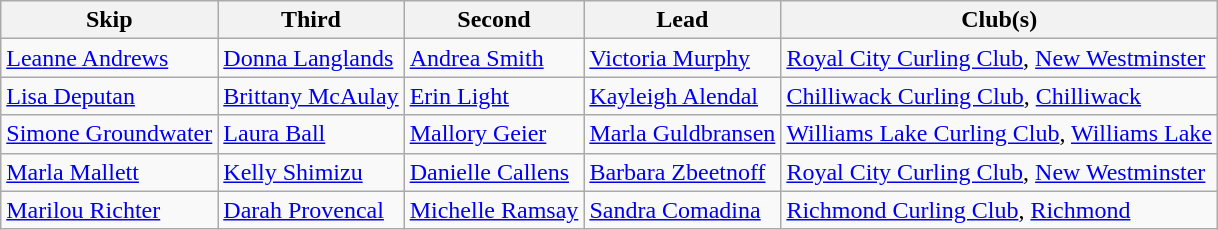<table class="wikitable">
<tr>
<th>Skip</th>
<th>Third</th>
<th>Second</th>
<th>Lead</th>
<th>Club(s)</th>
</tr>
<tr>
<td><a href='#'>Leanne Andrews</a></td>
<td><a href='#'>Donna Langlands</a></td>
<td><a href='#'>Andrea Smith</a></td>
<td><a href='#'>Victoria Murphy</a></td>
<td><a href='#'>Royal City Curling Club</a>, <a href='#'>New Westminster</a></td>
</tr>
<tr>
<td><a href='#'>Lisa Deputan</a></td>
<td><a href='#'>Brittany McAulay</a></td>
<td><a href='#'>Erin Light</a></td>
<td><a href='#'>Kayleigh Alendal</a></td>
<td><a href='#'>Chilliwack Curling Club</a>, <a href='#'>Chilliwack</a></td>
</tr>
<tr>
<td><a href='#'>Simone Groundwater</a></td>
<td><a href='#'>Laura Ball</a></td>
<td><a href='#'>Mallory Geier</a></td>
<td><a href='#'>Marla Guldbransen</a></td>
<td><a href='#'>Williams Lake Curling Club</a>, <a href='#'>Williams Lake</a></td>
</tr>
<tr>
<td><a href='#'>Marla Mallett</a></td>
<td><a href='#'>Kelly Shimizu</a></td>
<td><a href='#'>Danielle Callens</a></td>
<td><a href='#'>Barbara Zbeetnoff</a></td>
<td><a href='#'>Royal City Curling Club</a>, <a href='#'>New Westminster</a></td>
</tr>
<tr>
<td><a href='#'>Marilou Richter</a></td>
<td><a href='#'>Darah Provencal</a></td>
<td><a href='#'>Michelle Ramsay</a></td>
<td><a href='#'>Sandra Comadina</a></td>
<td><a href='#'>Richmond Curling Club</a>, <a href='#'>Richmond</a></td>
</tr>
</table>
